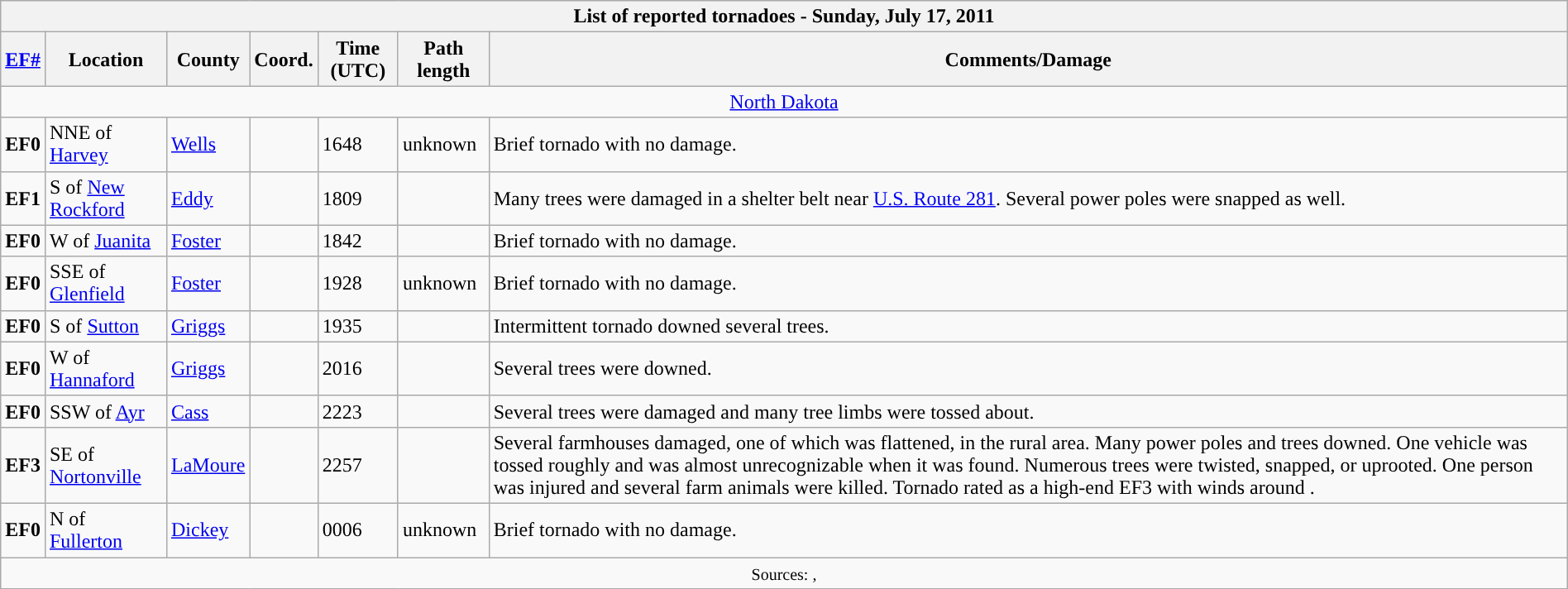<table class="wikitable collapsible" width="100%">
<tr>
<th colspan="7">List of reported tornadoes - Sunday, July 17, 2011</th>
</tr>
<tr>
<th><a href='#'>EF#</a></th>
<th>Location</th>
<th>County</th>
<th>Coord.</th>
<th>Time (UTC)</th>
<th>Path length</th>
<th>Comments/Damage</th>
</tr>
<tr>
<td colspan="7" align=center><a href='#'>North Dakota</a></td>
</tr>
<tr>
<td><strong>EF0</strong></td>
<td>NNE of <a href='#'>Harvey</a></td>
<td><a href='#'>Wells</a></td>
<td></td>
<td>1648</td>
<td>unknown</td>
<td>Brief tornado with no damage.</td>
</tr>
<tr>
<td><strong>EF1</strong></td>
<td>S of <a href='#'>New Rockford</a></td>
<td><a href='#'>Eddy</a></td>
<td></td>
<td>1809</td>
<td></td>
<td>Many trees were damaged in a shelter belt near <a href='#'>U.S. Route 281</a>. Several power poles were snapped as well.</td>
</tr>
<tr>
<td><strong>EF0</strong></td>
<td>W of <a href='#'>Juanita</a></td>
<td><a href='#'>Foster</a></td>
<td></td>
<td>1842</td>
<td></td>
<td>Brief tornado with no damage.</td>
</tr>
<tr>
<td><strong>EF0</strong></td>
<td>SSE of <a href='#'>Glenfield</a></td>
<td><a href='#'>Foster</a></td>
<td></td>
<td>1928</td>
<td>unknown</td>
<td>Brief tornado with no damage.</td>
</tr>
<tr>
<td><strong>EF0</strong></td>
<td>S of <a href='#'>Sutton</a></td>
<td><a href='#'>Griggs</a></td>
<td></td>
<td>1935</td>
<td></td>
<td>Intermittent tornado downed several trees.</td>
</tr>
<tr>
<td><strong>EF0</strong></td>
<td>W of <a href='#'>Hannaford</a></td>
<td><a href='#'>Griggs</a></td>
<td></td>
<td>2016</td>
<td></td>
<td>Several trees were downed.</td>
</tr>
<tr>
<td><strong>EF0</strong></td>
<td>SSW of <a href='#'>Ayr</a></td>
<td><a href='#'>Cass</a></td>
<td></td>
<td>2223</td>
<td></td>
<td>Several trees were damaged and many tree limbs were tossed about.</td>
</tr>
<tr>
<td><strong>EF3</strong></td>
<td>SE of <a href='#'>Nortonville</a></td>
<td><a href='#'>LaMoure</a></td>
<td></td>
<td>2257</td>
<td></td>
<td>Several farmhouses damaged, one of which was flattened, in the rural area. Many power poles and trees downed. One vehicle was tossed roughly  and was almost unrecognizable when it was found. Numerous trees were twisted, snapped, or uprooted. One person was injured and several farm animals were killed. Tornado rated as a high-end EF3 with winds around .</td>
</tr>
<tr>
<td><strong>EF0</strong></td>
<td>N of <a href='#'>Fullerton</a></td>
<td><a href='#'>Dickey</a></td>
<td></td>
<td>0006</td>
<td>unknown</td>
<td>Brief tornado with no damage.</td>
</tr>
<tr>
<td colspan="7" align=center><small>Sources:  , </small></td>
</tr>
</table>
